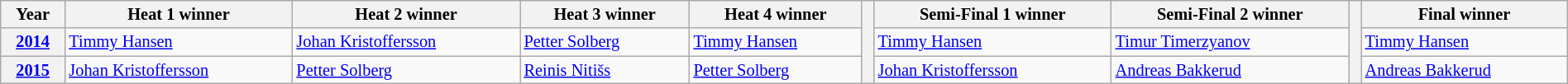<table class="wikitable" width=100% style="font-size: 85%;">
<tr>
<th>Year</th>
<th>Heat 1 winner</th>
<th>Heat 2 winner</th>
<th>Heat 3 winner</th>
<th>Heat 4 winner</th>
<th rowspan=6></th>
<th>Semi-Final 1 winner</th>
<th>Semi-Final 2 winner</th>
<th rowspan=6></th>
<th>Final winner</th>
</tr>
<tr>
<th><a href='#'>2014</a></th>
<td> <a href='#'>Timmy Hansen</a></td>
<td> <a href='#'>Johan Kristoffersson</a></td>
<td> <a href='#'>Petter Solberg</a></td>
<td> <a href='#'>Timmy Hansen</a></td>
<td> <a href='#'>Timmy Hansen</a></td>
<td> <a href='#'>Timur Timerzyanov</a></td>
<td> <a href='#'>Timmy Hansen</a></td>
</tr>
<tr>
<th><a href='#'>2015</a></th>
<td> <a href='#'>Johan Kristoffersson</a></td>
<td> <a href='#'>Petter Solberg</a></td>
<td> <a href='#'>Reinis Nitišs</a></td>
<td> <a href='#'>Petter Solberg</a></td>
<td> <a href='#'>Johan Kristoffersson</a></td>
<td> <a href='#'>Andreas Bakkerud</a></td>
<td> <a href='#'>Andreas Bakkerud</a></td>
</tr>
</table>
